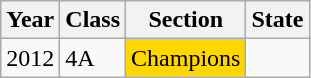<table class="wikitable">
<tr>
<th>Year</th>
<th>Class</th>
<th>Section</th>
<th>State</th>
</tr>
<tr>
<td>2012</td>
<td>4A</td>
<td style="background:#ffd700;">Champions</td>
</tr>
</table>
